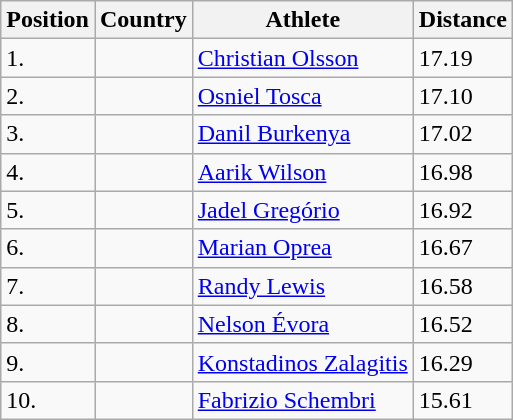<table class="wikitable">
<tr>
<th>Position</th>
<th>Country</th>
<th>Athlete</th>
<th>Distance</th>
</tr>
<tr>
<td>1.</td>
<td></td>
<td><a href='#'>Christian Olsson</a></td>
<td>17.19</td>
</tr>
<tr>
<td>2.</td>
<td></td>
<td><a href='#'>Osniel Tosca</a></td>
<td>17.10</td>
</tr>
<tr>
<td>3.</td>
<td></td>
<td><a href='#'>Danil Burkenya</a></td>
<td>17.02</td>
</tr>
<tr>
<td>4.</td>
<td></td>
<td><a href='#'>Aarik Wilson</a></td>
<td>16.98</td>
</tr>
<tr>
<td>5.</td>
<td></td>
<td><a href='#'>Jadel Gregório</a></td>
<td>16.92</td>
</tr>
<tr>
<td>6.</td>
<td></td>
<td><a href='#'>Marian Oprea</a></td>
<td>16.67</td>
</tr>
<tr>
<td>7.</td>
<td></td>
<td><a href='#'>Randy Lewis</a></td>
<td>16.58</td>
</tr>
<tr>
<td>8.</td>
<td></td>
<td><a href='#'>Nelson Évora</a></td>
<td>16.52</td>
</tr>
<tr>
<td>9.</td>
<td></td>
<td><a href='#'>Konstadinos Zalagitis</a></td>
<td>16.29</td>
</tr>
<tr>
<td>10.</td>
<td></td>
<td><a href='#'>Fabrizio Schembri</a></td>
<td>15.61</td>
</tr>
</table>
